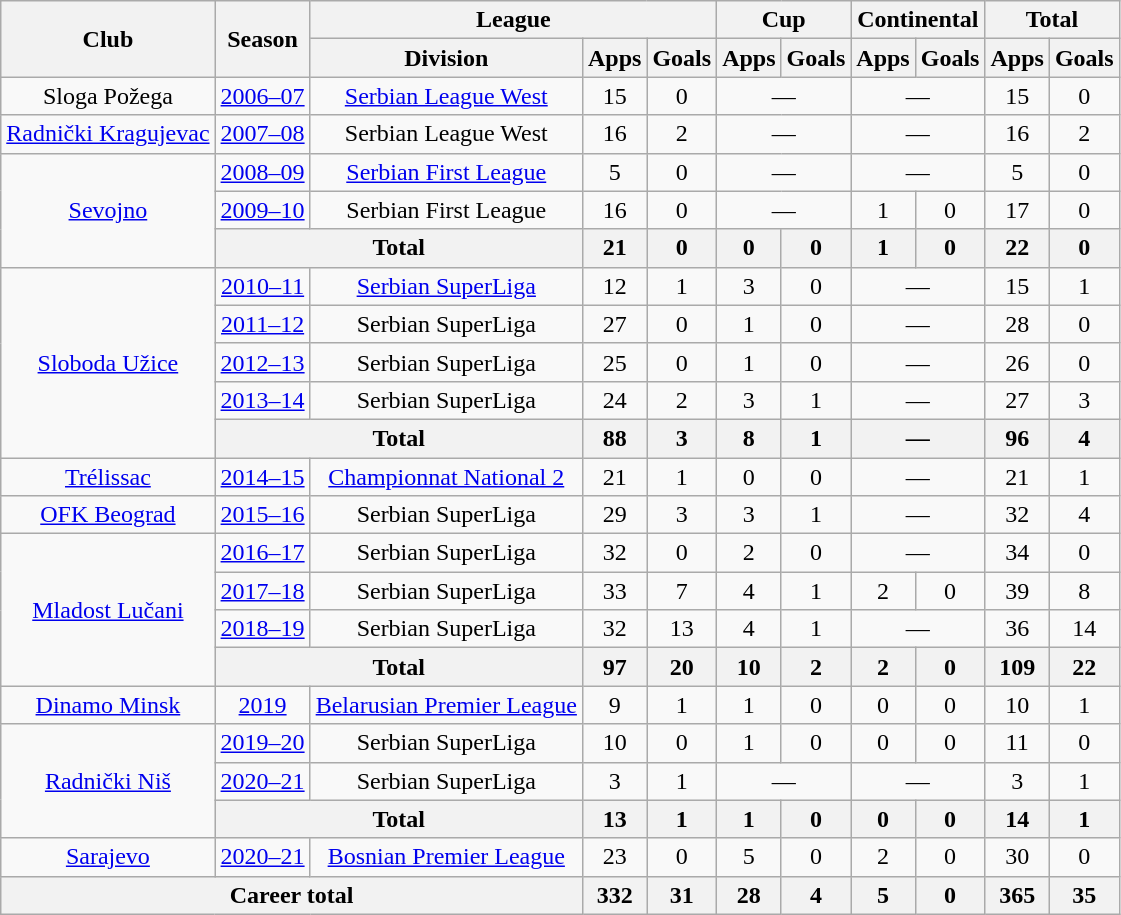<table class="wikitable" style="text-align:center">
<tr>
<th rowspan="2">Club</th>
<th rowspan="2">Season</th>
<th colspan="3">League</th>
<th colspan="2">Cup</th>
<th colspan="2">Continental</th>
<th colspan="2">Total</th>
</tr>
<tr>
<th>Division</th>
<th>Apps</th>
<th>Goals</th>
<th>Apps</th>
<th>Goals</th>
<th>Apps</th>
<th>Goals</th>
<th>Apps</th>
<th>Goals</th>
</tr>
<tr>
<td>Sloga Požega</td>
<td><a href='#'>2006–07</a></td>
<td><a href='#'>Serbian League West</a></td>
<td>15</td>
<td>0</td>
<td colspan="2">—</td>
<td colspan="2">—</td>
<td>15</td>
<td>0</td>
</tr>
<tr>
<td><a href='#'>Radnički Kragujevac</a></td>
<td><a href='#'>2007–08</a></td>
<td>Serbian League West</td>
<td>16</td>
<td>2</td>
<td colspan="2">—</td>
<td colspan="2">—</td>
<td>16</td>
<td>2</td>
</tr>
<tr>
<td rowspan="3"><a href='#'>Sevojno</a></td>
<td><a href='#'>2008–09</a></td>
<td><a href='#'>Serbian First League</a></td>
<td>5</td>
<td>0</td>
<td colspan="2">—</td>
<td colspan="2">—</td>
<td>5</td>
<td>0</td>
</tr>
<tr>
<td><a href='#'>2009–10</a></td>
<td>Serbian First League</td>
<td>16</td>
<td>0</td>
<td colspan="2">—</td>
<td>1</td>
<td>0</td>
<td>17</td>
<td>0</td>
</tr>
<tr>
<th colspan="2">Total</th>
<th>21</th>
<th>0</th>
<th>0</th>
<th>0</th>
<th>1</th>
<th>0</th>
<th>22</th>
<th>0</th>
</tr>
<tr>
<td rowspan="5"><a href='#'>Sloboda Užice</a></td>
<td><a href='#'>2010–11</a></td>
<td><a href='#'>Serbian SuperLiga</a></td>
<td>12</td>
<td>1</td>
<td>3</td>
<td>0</td>
<td colspan="2">—</td>
<td>15</td>
<td>1</td>
</tr>
<tr>
<td><a href='#'>2011–12</a></td>
<td>Serbian SuperLiga</td>
<td>27</td>
<td>0</td>
<td>1</td>
<td>0</td>
<td colspan="2">—</td>
<td>28</td>
<td>0</td>
</tr>
<tr>
<td><a href='#'>2012–13</a></td>
<td>Serbian SuperLiga</td>
<td>25</td>
<td>0</td>
<td>1</td>
<td>0</td>
<td colspan="2">—</td>
<td>26</td>
<td>0</td>
</tr>
<tr>
<td><a href='#'>2013–14</a></td>
<td>Serbian SuperLiga</td>
<td>24</td>
<td>2</td>
<td>3</td>
<td>1</td>
<td colspan="2">—</td>
<td>27</td>
<td>3</td>
</tr>
<tr>
<th colspan="2">Total</th>
<th>88</th>
<th>3</th>
<th>8</th>
<th>1</th>
<th colspan="2">—</th>
<th>96</th>
<th>4</th>
</tr>
<tr>
<td><a href='#'>Trélissac</a></td>
<td><a href='#'>2014–15</a></td>
<td><a href='#'>Championnat National 2</a></td>
<td>21</td>
<td>1</td>
<td>0</td>
<td>0</td>
<td colspan="2">—</td>
<td>21</td>
<td>1</td>
</tr>
<tr>
<td><a href='#'>OFK Beograd</a></td>
<td><a href='#'>2015–16</a></td>
<td>Serbian SuperLiga</td>
<td>29</td>
<td>3</td>
<td>3</td>
<td>1</td>
<td colspan="2">—</td>
<td>32</td>
<td>4</td>
</tr>
<tr>
<td rowspan="4"><a href='#'>Mladost Lučani</a></td>
<td><a href='#'>2016–17</a></td>
<td>Serbian SuperLiga</td>
<td>32</td>
<td>0</td>
<td>2</td>
<td>0</td>
<td colspan="2">—</td>
<td>34</td>
<td>0</td>
</tr>
<tr>
<td><a href='#'>2017–18</a></td>
<td>Serbian SuperLiga</td>
<td>33</td>
<td>7</td>
<td>4</td>
<td>1</td>
<td>2</td>
<td>0</td>
<td>39</td>
<td>8</td>
</tr>
<tr>
<td><a href='#'>2018–19</a></td>
<td>Serbian SuperLiga</td>
<td>32</td>
<td>13</td>
<td>4</td>
<td>1</td>
<td colspan="2">—</td>
<td>36</td>
<td>14</td>
</tr>
<tr>
<th colspan="2">Total</th>
<th>97</th>
<th>20</th>
<th>10</th>
<th>2</th>
<th>2</th>
<th>0</th>
<th>109</th>
<th>22</th>
</tr>
<tr>
<td><a href='#'>Dinamo Minsk</a></td>
<td><a href='#'>2019</a></td>
<td><a href='#'>Belarusian Premier League</a></td>
<td>9</td>
<td>1</td>
<td>1</td>
<td>0</td>
<td>0</td>
<td>0</td>
<td>10</td>
<td>1</td>
</tr>
<tr>
<td rowspan="3"><a href='#'>Radnički Niš</a></td>
<td><a href='#'>2019–20</a></td>
<td>Serbian SuperLiga</td>
<td>10</td>
<td>0</td>
<td>1</td>
<td>0</td>
<td>0</td>
<td>0</td>
<td>11</td>
<td>0</td>
</tr>
<tr>
<td><a href='#'>2020–21</a></td>
<td>Serbian SuperLiga</td>
<td>3</td>
<td>1</td>
<td colspan="2">—</td>
<td colspan="2">—</td>
<td>3</td>
<td>1</td>
</tr>
<tr>
<th colspan="2">Total</th>
<th>13</th>
<th>1</th>
<th>1</th>
<th>0</th>
<th>0</th>
<th>0</th>
<th>14</th>
<th>1</th>
</tr>
<tr>
<td><a href='#'>Sarajevo</a></td>
<td><a href='#'>2020–21</a></td>
<td><a href='#'>Bosnian Premier League</a></td>
<td>23</td>
<td>0</td>
<td>5</td>
<td>0</td>
<td>2</td>
<td>0</td>
<td>30</td>
<td>0</td>
</tr>
<tr>
<th colspan="3">Career total</th>
<th>332</th>
<th>31</th>
<th>28</th>
<th>4</th>
<th>5</th>
<th>0</th>
<th>365</th>
<th>35</th>
</tr>
</table>
